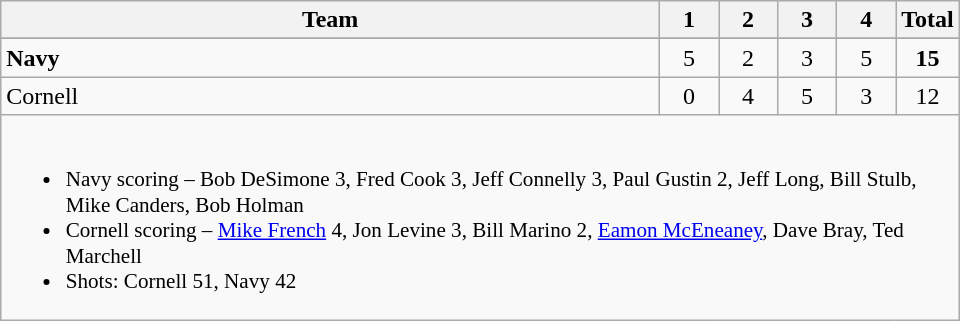<table class="wikitable" style="text-align:center; max-width:40em">
<tr>
<th>Team</th>
<th style="width:2em">1</th>
<th style="width:2em">2</th>
<th style="width:2em">3</th>
<th style="width:2em">4</th>
<th style="width:2em">Total</th>
</tr>
<tr>
</tr>
<tr>
<td style="text-align:left"><strong>Navy</strong></td>
<td>5</td>
<td>2</td>
<td>3</td>
<td>5</td>
<td><strong>15</strong></td>
</tr>
<tr>
<td style="text-align:left">Cornell</td>
<td>0</td>
<td>4</td>
<td>5</td>
<td>3</td>
<td>12</td>
</tr>
<tr>
<td colspan=6 style="text-align:left; font-size:88%;"><br><ul><li>Navy scoring – Bob DeSimone 3, Fred Cook 3, Jeff Connelly 3, Paul Gustin 2, Jeff Long, Bill Stulb, Mike Canders, Bob Holman</li><li>Cornell scoring – <a href='#'>Mike French</a> 4, Jon Levine 3, Bill Marino 2, <a href='#'>Eamon McEneaney</a>, Dave Bray, Ted Marchell</li><li>Shots: Cornell 51, Navy 42</li></ul></td>
</tr>
</table>
